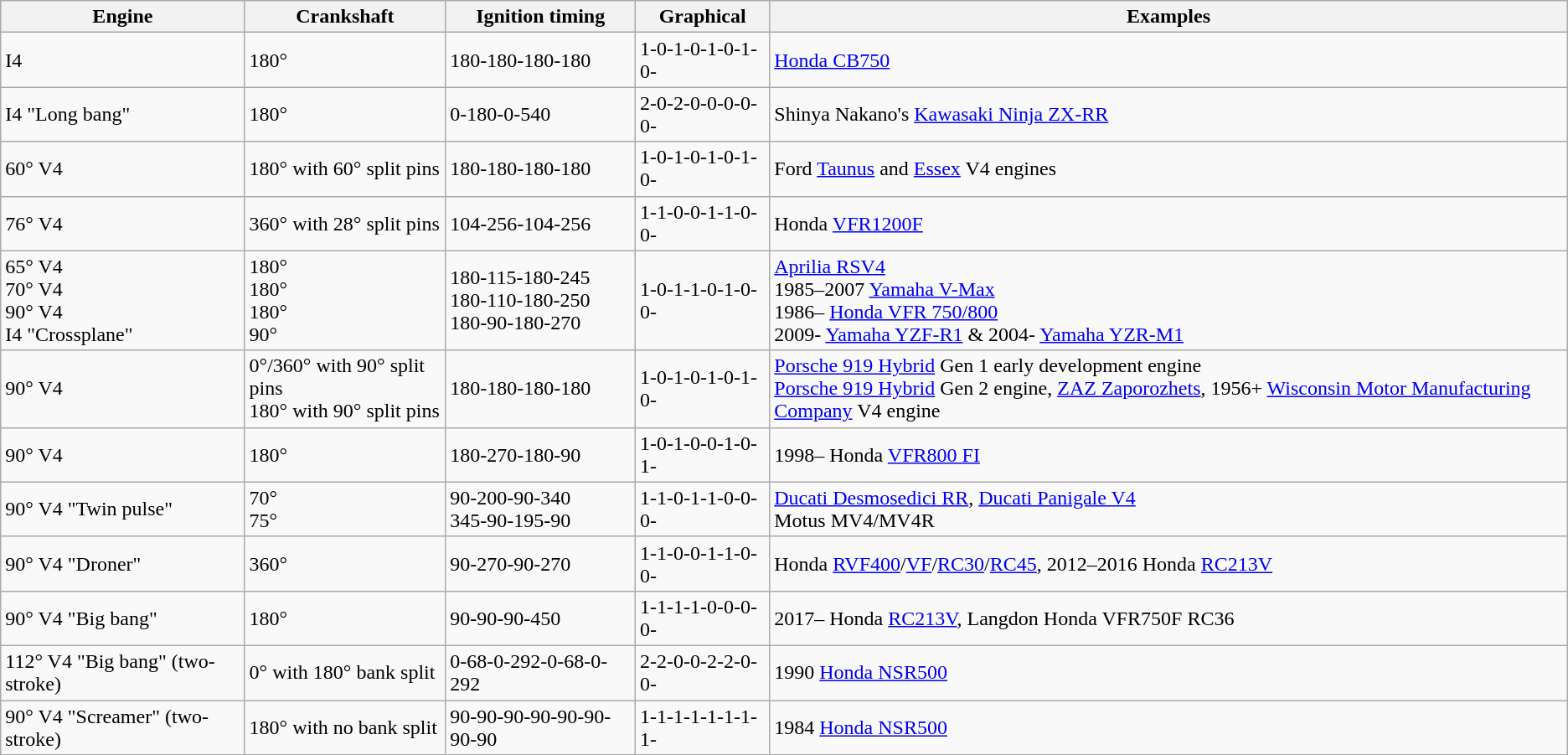<table class="wikitable">
<tr>
<th>Engine</th>
<th>Crankshaft</th>
<th>Ignition timing</th>
<th>Graphical</th>
<th>Examples</th>
</tr>
<tr>
<td>I4</td>
<td>180°</td>
<td>180-180-180-180</td>
<td>1-0-1-0-1-0-1-0-</td>
<td><a href='#'>Honda CB750</a></td>
</tr>
<tr>
<td>I4 "Long bang"</td>
<td>180°</td>
<td>0-180-0-540</td>
<td>2-0-2-0-0-0-0-0-</td>
<td>Shinya Nakano's <a href='#'>Kawasaki Ninja ZX-RR</a></td>
</tr>
<tr>
<td>60° V4</td>
<td>180° with 60° split pins</td>
<td>180-180-180-180</td>
<td>1-0-1-0-1-0-1-0-</td>
<td>Ford <a href='#'>Taunus</a> and <a href='#'>Essex</a> V4 engines</td>
</tr>
<tr>
<td>76° V4</td>
<td>360° with 28° split pins</td>
<td>104-256-104-256</td>
<td>1-1-0-0-1-1-0-0-</td>
<td>Honda <a href='#'>VFR1200F</a></td>
</tr>
<tr>
<td>65° V4<br>70° V4<br>90° V4<br>I4 "Crossplane"</td>
<td>180°<br>180° <br>180° <br> 90°</td>
<td>180-115-180-245<br>180-110-180-250<br>180-90-180-270</td>
<td>1-0-1-1-0-1-0-0-</td>
<td><a href='#'>Aprilia RSV4</a><br>1985–2007 <a href='#'>Yamaha V-Max</a><br>1986– <a href='#'>Honda VFR 750/800</a> <br> 2009- <a href='#'>Yamaha YZF-R1</a> & 2004- <a href='#'>Yamaha YZR-M1</a></td>
</tr>
<tr>
<td>90° V4</td>
<td>0°/360° with 90° split pins<br>180° with 90° split pins</td>
<td>180-180-180-180</td>
<td>1-0-1-0-1-0-1-0-</td>
<td><a href='#'>Porsche 919 Hybrid</a> Gen 1 early development engine<br><a href='#'>Porsche 919 Hybrid</a> Gen 2 engine, <a href='#'>ZAZ Zaporozhets</a>, 1956+ <a href='#'>Wisconsin Motor Manufacturing Company</a> V4 engine</td>
</tr>
<tr>
<td>90° V4</td>
<td>180°</td>
<td>180-270-180-90</td>
<td>1-0-1-0-0-1-0-1-</td>
<td>1998– Honda <a href='#'>VFR800 FI</a></td>
</tr>
<tr>
<td>90° V4 "Twin pulse"<br></td>
<td>70°<br>75°</td>
<td>90-200-90-340<br>345-90-195-90</td>
<td>1-1-0-1-1-0-0-0-</td>
<td><a href='#'>Ducati Desmosedici RR</a>, <a href='#'>Ducati Panigale V4</a><br>Motus MV4/MV4R</td>
</tr>
<tr>
<td>90° V4 "Droner"</td>
<td>360°</td>
<td>90-270-90-270</td>
<td>1-1-0-0-1-1-0-0-</td>
<td>Honda <a href='#'>RVF400</a>/<a href='#'>VF</a>/<a href='#'>RC30</a>/<a href='#'>RC45</a>, 2012–2016 Honda <a href='#'>RC213V</a></td>
</tr>
<tr>
<td>90° V4 "Big bang"</td>
<td>180°</td>
<td>90-90-90-450</td>
<td>1-1-1-1-0-0-0-0-</td>
<td>2017– Honda <a href='#'>RC213V</a>, Langdon Honda VFR750F RC36</td>
</tr>
<tr>
<td>112° V4 "Big bang" (two-stroke)</td>
<td>0° with 180° bank split</td>
<td>0-68-0-292-0-68-0-292</td>
<td>2-2-0-0-2-2-0-0-</td>
<td>1990 <a href='#'>Honda NSR500</a></td>
</tr>
<tr>
<td>90° V4 "Screamer" (two-stroke)</td>
<td>180° with no bank split</td>
<td>90-90-90-90-90-90-90-90</td>
<td>1-1-1-1-1-1-1-1-</td>
<td>1984 <a href='#'>Honda NSR500</a></td>
</tr>
</table>
